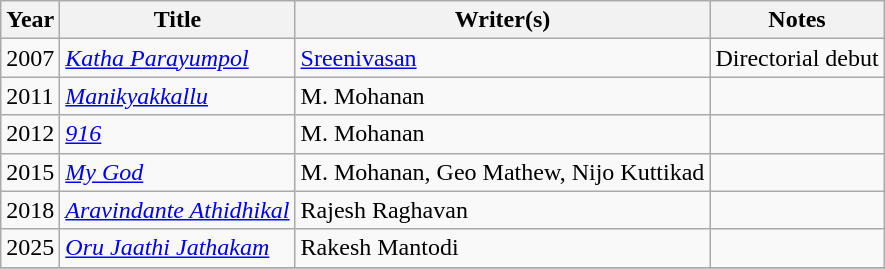<table class="wikitable sortable">
<tr>
<th>Year</th>
<th>Title</th>
<th>Writer(s)</th>
<th class="unsortable">Notes</th>
</tr>
<tr>
<td>2007</td>
<td><em><a href='#'>Katha Parayumpol</a></em></td>
<td><a href='#'>Sreenivasan</a></td>
<td>Directorial debut</td>
</tr>
<tr>
<td>2011</td>
<td><em><a href='#'>Manikyakkallu</a></em></td>
<td>M. Mohanan</td>
<td></td>
</tr>
<tr>
<td>2012</td>
<td><em><a href='#'>916</a></em></td>
<td>M. Mohanan</td>
<td></td>
</tr>
<tr>
<td>2015</td>
<td><em><a href='#'>My God</a></em></td>
<td>M. Mohanan, Geo Mathew, Nijo Kuttikad</td>
<td></td>
</tr>
<tr>
<td>2018</td>
<td><em><a href='#'>Aravindante Athidhikal</a></em></td>
<td>Rajesh Raghavan</td>
<td></td>
</tr>
<tr>
<td>2025</td>
<td><em><a href='#'>Oru Jaathi Jathakam</a></em></td>
<td>Rakesh Mantodi</td>
<td></td>
</tr>
<tr>
</tr>
</table>
